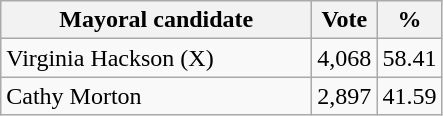<table class="wikitable">
<tr>
<th bgcolor="#DDDDFF" width="200px">Mayoral candidate </th>
<th bgcolor="#DDDDFF">Vote</th>
<th bgcolor="#DDDDFF">%</th>
</tr>
<tr>
<td>Virginia Hackson (X)</td>
<td>4,068</td>
<td>58.41</td>
</tr>
<tr>
<td>Cathy Morton</td>
<td>2,897</td>
<td>41.59</td>
</tr>
</table>
